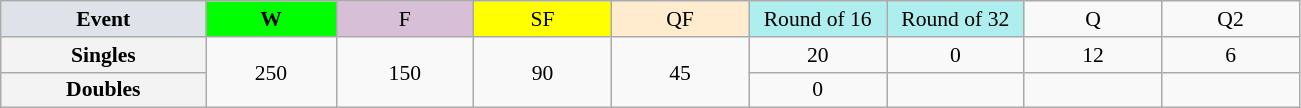<table class=wikitable style=font-size:90%;text-align:center>
<tr>
<td style="width:130px; background:#dfe2e9;"><strong>Event</strong></td>
<td style="width:80px; background:lime;"><strong>W</strong></td>
<td style="width:85px; background:thistle;">F</td>
<td style="width:85px; background:#ff0;">SF</td>
<td style="width:85px; background:#ffebcd;">QF</td>
<td style="width:85px; background:#afeeee;">Round of 16</td>
<td style="width:85px; background:#afeeee;">Round of 32</td>
<td width=85>Q</td>
<td width=85>Q2</td>
</tr>
<tr>
<th style="background:#f3f3f3;">Singles</th>
<td rowspan=2>250</td>
<td rowspan=2>150</td>
<td rowspan=2>90</td>
<td rowspan=2>45</td>
<td>20</td>
<td>0</td>
<td>12</td>
<td>6</td>
</tr>
<tr>
<th style="background:#f3f3f3;">Doubles</th>
<td>0</td>
<td></td>
<td></td>
<td></td>
</tr>
</table>
